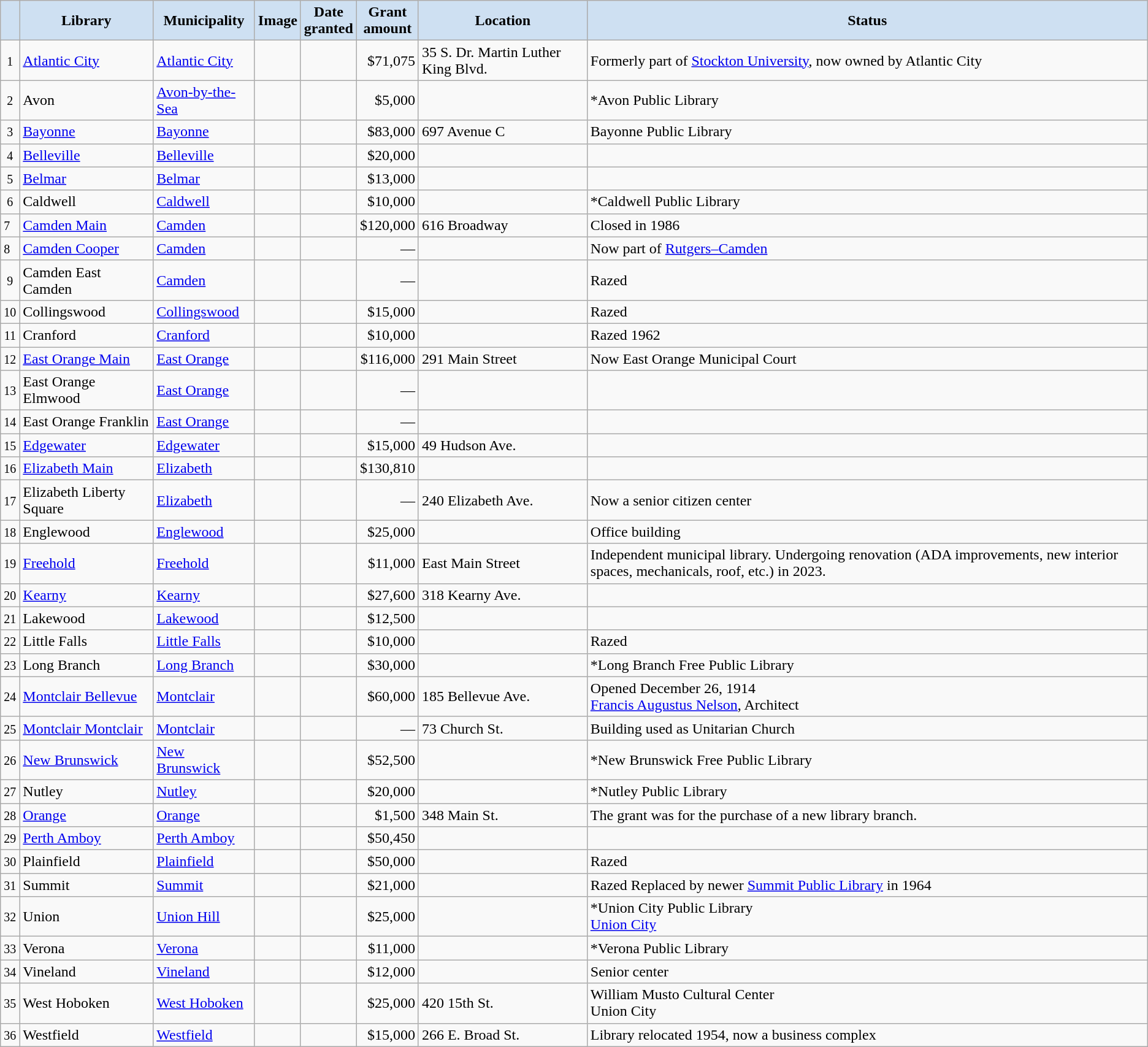<table class="wikitable sortable" align="center">
<tr>
<th style="background-color:#CEE0F2;"></th>
<th style="background-color:#CEE0F2;"><strong>Library</strong></th>
<th style="background-color:#CEE0F2;"><strong>Municipality</strong></th>
<th style="background-color:#CEE0F2;" class="unsortable"><strong>Image</strong></th>
<th style="background-color:#CEE0F2;"><strong>Date<br>granted</strong></th>
<th style="background-color:#CEE0F2;"><strong>Grant<br>amount</strong></th>
<th style="background-color:#CEE0F2;"><strong>Location</strong></th>
<th style="background-color:#CEE0F2;" class="unsortable"><strong>Status</strong></th>
</tr>
<tr ->
<td align=center><small>1</small></td>
<td><a href='#'>Atlantic City</a></td>
<td><a href='#'>Atlantic City</a></td>
<td></td>
<td></td>
<td align=right>$71,075</td>
<td>35 S. Dr. Martin Luther King Blvd.</td>
<td>Formerly part of <a href='#'>Stockton University</a>, now owned by Atlantic City</td>
</tr>
<tr ->
<td align=center><small>2</small></td>
<td>Avon</td>
<td><a href='#'>Avon-by-the-Sea</a></td>
<td></td>
<td></td>
<td align=right>$5,000</td>
<td></td>
<td>*Avon Public Library</td>
</tr>
<tr ->
<td align=center><small>3</small></td>
<td><a href='#'>Bayonne</a></td>
<td><a href='#'>Bayonne</a></td>
<td></td>
<td></td>
<td align=right>$83,000</td>
<td>697 Avenue C</td>
<td>Bayonne Public Library</td>
</tr>
<tr ->
<td align=center><small>4</small></td>
<td><a href='#'>Belleville</a></td>
<td><a href='#'>Belleville</a></td>
<td></td>
<td></td>
<td align=right>$20,000</td>
<td></td>
<td></td>
</tr>
<tr ->
<td align=center><small>5</small></td>
<td><a href='#'>Belmar</a></td>
<td><a href='#'>Belmar</a></td>
<td></td>
<td></td>
<td align=right>$13,000</td>
<td></td>
<td></td>
</tr>
<tr ->
<td align=center><small>6</small></td>
<td>Caldwell</td>
<td><a href='#'>Caldwell</a></td>
<td></td>
<td></td>
<td align=right>$10,000</td>
<td></td>
<td>*Caldwell Public Library</td>
</tr>
<tr ->
<td><small>7</small></td>
<td><a href='#'>Camden Main</a></td>
<td><a href='#'>Camden</a></td>
<td></td>
<td></td>
<td align=right>$120,000</td>
<td>616 Broadway</td>
<td>Closed in 1986</td>
</tr>
<tr ->
<td><small>8</small></td>
<td><a href='#'>Camden Cooper</a></td>
<td><a href='#'>Camden</a></td>
<td></td>
<td></td>
<td align=right>—</td>
<td></td>
<td>Now part of <a href='#'>Rutgers–Camden</a></td>
</tr>
<tr ->
<td align=center><small>9</small></td>
<td>Camden East Camden</td>
<td><a href='#'>Camden</a></td>
<td></td>
<td></td>
<td align=right>—</td>
<td></td>
<td>Razed</td>
</tr>
<tr ->
<td align=center><small>10</small></td>
<td>Collingswood</td>
<td><a href='#'>Collingswood</a></td>
<td></td>
<td></td>
<td align=right>$15,000</td>
<td></td>
<td>Razed</td>
</tr>
<tr ->
<td align=center><small>11</small></td>
<td>Cranford</td>
<td><a href='#'>Cranford</a></td>
<td></td>
<td></td>
<td align=right>$10,000</td>
<td></td>
<td>Razed 1962</td>
</tr>
<tr ->
<td align=center><small>12</small></td>
<td><a href='#'>East Orange Main</a></td>
<td><a href='#'>East Orange</a></td>
<td></td>
<td></td>
<td align=right>$116,000</td>
<td>291 Main Street</td>
<td>Now East Orange Municipal Court</td>
</tr>
<tr ->
<td align=center><small>13</small></td>
<td>East Orange Elmwood</td>
<td><a href='#'>East Orange</a></td>
<td></td>
<td></td>
<td align=right>—</td>
<td></td>
<td></td>
</tr>
<tr ->
<td align=center><small>14</small></td>
<td>East Orange Franklin</td>
<td><a href='#'>East Orange</a></td>
<td></td>
<td></td>
<td align=right>—</td>
<td></td>
<td></td>
</tr>
<tr ->
<td><small>15</small></td>
<td><a href='#'>Edgewater</a></td>
<td><a href='#'>Edgewater</a></td>
<td></td>
<td></td>
<td align=right>$15,000</td>
<td>49 Hudson Ave.</td>
<td></td>
</tr>
<tr ->
<td><small>16</small></td>
<td><a href='#'>Elizabeth Main</a></td>
<td><a href='#'>Elizabeth</a></td>
<td></td>
<td></td>
<td align=right>$130,810</td>
<td></td>
<td></td>
</tr>
<tr ->
<td align=center><small>17</small></td>
<td>Elizabeth Liberty Square</td>
<td><a href='#'>Elizabeth</a></td>
<td></td>
<td></td>
<td align=right>—</td>
<td>240 Elizabeth Ave.</td>
<td>Now a senior citizen center</td>
</tr>
<tr ->
<td align=center><small>18</small></td>
<td>Englewood</td>
<td><a href='#'>Englewood</a></td>
<td></td>
<td></td>
<td align=right>$25,000</td>
<td></td>
<td>Office building</td>
</tr>
<tr ->
<td align=center><small>19</small></td>
<td><a href='#'>Freehold</a></td>
<td><a href='#'>Freehold</a></td>
<td></td>
<td></td>
<td align=right>$11,000</td>
<td> East Main Street</td>
<td>Independent municipal library. Undergoing renovation (ADA improvements, new interior spaces, mechanicals, roof, etc.) in 2023.</td>
</tr>
<tr ->
<td align=center><small>20</small></td>
<td><a href='#'>Kearny</a></td>
<td><a href='#'>Kearny</a></td>
<td></td>
<td></td>
<td align=right>$27,600</td>
<td>318 Kearny Ave.</td>
<td></td>
</tr>
<tr ->
<td align=center><small>21</small></td>
<td>Lakewood</td>
<td><a href='#'>Lakewood</a></td>
<td></td>
<td></td>
<td align=right>$12,500</td>
<td></td>
<td></td>
</tr>
<tr ->
<td align=center><small>22</small></td>
<td>Little Falls</td>
<td><a href='#'>Little Falls</a></td>
<td></td>
<td></td>
<td align=right>$10,000</td>
<td></td>
<td>Razed</td>
</tr>
<tr ->
<td align=center><small>23</small></td>
<td>Long Branch</td>
<td><a href='#'>Long Branch</a></td>
<td></td>
<td></td>
<td align=right>$30,000</td>
<td></td>
<td>*Long Branch Free Public Library</td>
</tr>
<tr ->
<td><small>24</small></td>
<td><a href='#'>Montclair Bellevue</a></td>
<td><a href='#'>Montclair</a></td>
<td></td>
<td></td>
<td align=right>$60,000</td>
<td>185 Bellevue Ave.</td>
<td>Opened December 26, 1914<br><a href='#'>Francis Augustus Nelson</a>, Architect</td>
</tr>
<tr ->
<td align=center><small>25</small></td>
<td><a href='#'>Montclair Montclair</a></td>
<td><a href='#'>Montclair</a></td>
<td></td>
<td></td>
<td align=right>—</td>
<td>73 Church St.</td>
<td>Building used as Unitarian Church</td>
</tr>
<tr ->
<td><small>26</small></td>
<td><a href='#'>New Brunswick</a></td>
<td><a href='#'>New Brunswick</a></td>
<td></td>
<td></td>
<td align=right>$52,500</td>
<td></td>
<td>*New Brunswick Free Public Library</td>
</tr>
<tr ->
<td align=center><small>27</small></td>
<td>Nutley</td>
<td><a href='#'>Nutley</a></td>
<td></td>
<td></td>
<td align=right>$20,000</td>
<td></td>
<td>*Nutley Public Library</td>
</tr>
<tr ->
<td><small>28</small></td>
<td><a href='#'>Orange</a></td>
<td><a href='#'>Orange</a></td>
<td></td>
<td></td>
<td align=right>$1,500</td>
<td>348 Main St.</td>
<td>The grant was for the purchase of a new library branch.</td>
</tr>
<tr ->
<td align=center><small>29</small></td>
<td><a href='#'>Perth Amboy</a></td>
<td><a href='#'>Perth Amboy</a></td>
<td></td>
<td></td>
<td align=right>$50,450</td>
<td></td>
<td></td>
</tr>
<tr ->
<td align=center><small>30</small></td>
<td>Plainfield</td>
<td><a href='#'>Plainfield</a></td>
<td></td>
<td></td>
<td align=right>$50,000</td>
<td></td>
<td>Razed</td>
</tr>
<tr ->
<td align=center><small>31</small></td>
<td>Summit</td>
<td><a href='#'>Summit</a></td>
<td></td>
<td></td>
<td align=right>$21,000</td>
<td></td>
<td>Razed Replaced by newer <a href='#'>Summit Public Library</a> in 1964</td>
</tr>
<tr ->
<td align=center><small>32</small></td>
<td>Union</td>
<td><a href='#'>Union Hill</a></td>
<td></td>
<td></td>
<td align=right>$25,000</td>
<td></td>
<td>*Union City Public Library<br><a href='#'>Union City</a></td>
</tr>
<tr ->
<td align=center><small>33</small></td>
<td>Verona</td>
<td><a href='#'>Verona</a></td>
<td></td>
<td></td>
<td align=right>$11,000</td>
<td></td>
<td>*Verona Public Library</td>
</tr>
<tr ->
<td align=center><small>34</small></td>
<td>Vineland</td>
<td><a href='#'>Vineland</a></td>
<td></td>
<td></td>
<td align=right>$12,000</td>
<td></td>
<td>Senior center</td>
</tr>
<tr ->
<td align=center><small>35</small></td>
<td>West Hoboken</td>
<td><a href='#'>West Hoboken</a></td>
<td></td>
<td></td>
<td align=right>$25,000</td>
<td>420 15th St.</td>
<td>William Musto Cultural Center<br>Union City</td>
</tr>
<tr ->
<td align=center><small>36</small></td>
<td>Westfield</td>
<td><a href='#'>Westfield</a></td>
<td></td>
<td></td>
<td align=right>$15,000</td>
<td>266 E. Broad St.</td>
<td>Library relocated 1954, now a business complex</td>
</tr>
</table>
